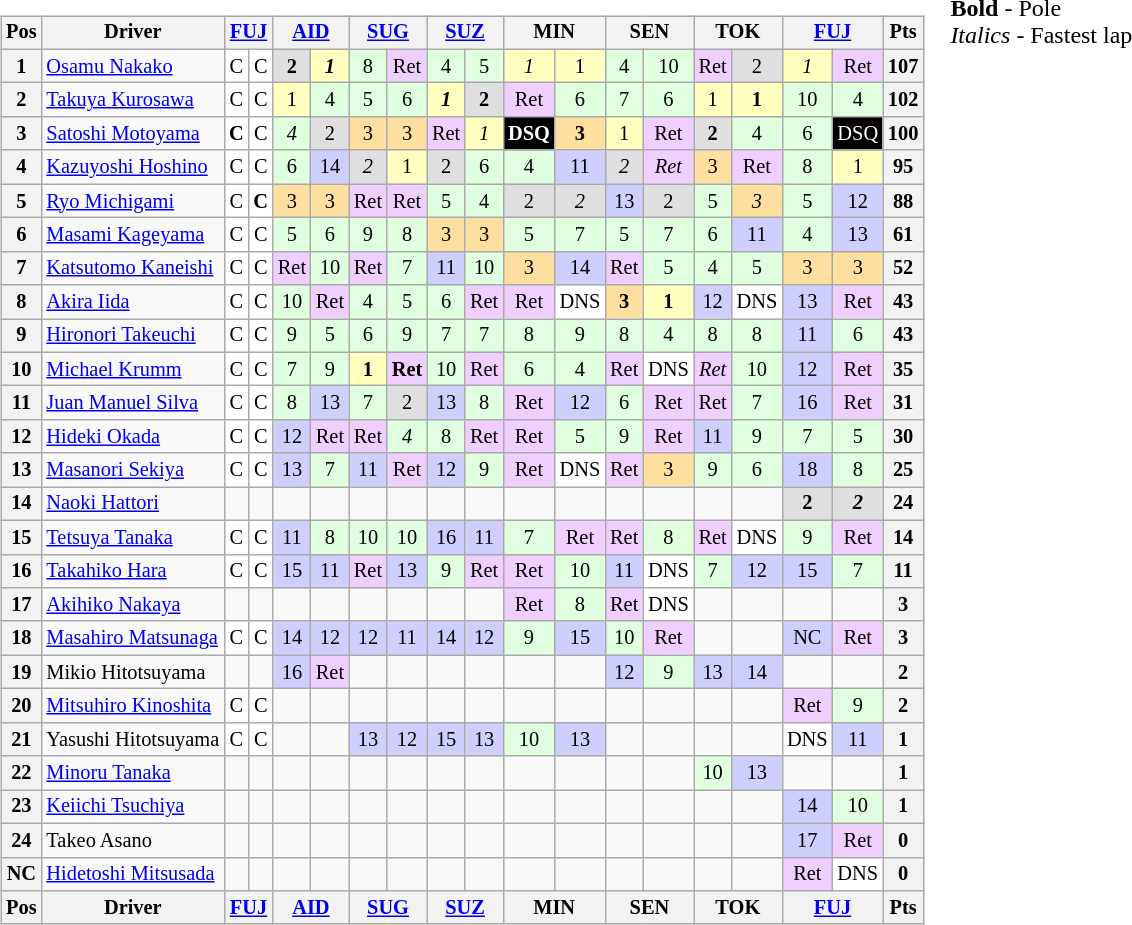<table>
<tr>
<td><br><table class="wikitable" style="font-size: 85%; text-align: center;">
<tr valign="top">
<th valign="middle">Pos</th>
<th valign="middle">Driver</th>
<th colspan="2"><a href='#'>FUJ</a></th>
<th colspan=2><a href='#'>AID</a></th>
<th colspan="2"><a href='#'>SUG</a></th>
<th colspan="2"><a href='#'>SUZ</a></th>
<th colspan="2">MIN</th>
<th colspan=2>SEN</th>
<th colspan=2>TOK</th>
<th colspan=2><a href='#'>FUJ</a></th>
<th valign=middle>Pts</th>
</tr>
<tr>
<th>1</th>
<td align=left> <a href='#'>Osamu Nakako</a></td>
<td style="background:#FFFFFF;">C</td>
<td style="background:#FFFFFF;">C</td>
<td style="background:#DFDFDF;"><strong>2</strong></td>
<td style="background:#FFFFBF;"><strong><em>1</em></strong></td>
<td style="background:#DFFFDF;">8</td>
<td style="background:#EFCFFF;">Ret</td>
<td style="background:#DFFFDF;">4</td>
<td style="background:#DFFFDF;">5</td>
<td style="background:#FFFFBF;"><em>1</em></td>
<td style="background:#FFFFBF;">1</td>
<td style="background:#DFFFDF;">4</td>
<td style="background:#DFFFDF;">10</td>
<td style="background:#EFCFFF;">Ret</td>
<td style="background:#DFDFDF;">2</td>
<td style="background:#FFFFBF;"><em>1</em></td>
<td style="background:#EFCFFF;">Ret</td>
<th>107</th>
</tr>
<tr>
<th>2</th>
<td align=left> <a href='#'>Takuya Kurosawa</a></td>
<td style="background:#FFFFFF;">C</td>
<td style="background:#FFFFFF;">C</td>
<td style="background:#FFFFBF;">1</td>
<td style="background:#DFFFDF;">4</td>
<td style="background:#DFFFDF;">5</td>
<td style="background:#DFFFDF;">6</td>
<td style="background:#FFFFBF;"><strong><em>1</em></strong></td>
<td style="background:#DFDFDF;"><strong>2</strong></td>
<td style="background:#EFCFFF;">Ret</td>
<td style="background:#DFFFDF;">6</td>
<td style="background:#DFFFDF;">7</td>
<td style="background:#DFFFDF;">6</td>
<td style="background:#FFFFBF;">1</td>
<td style="background:#FFFFBF;"><strong>1</strong></td>
<td style="background:#DFFFDF;">10</td>
<td style="background:#DFFFDF;">4</td>
<th>102</th>
</tr>
<tr>
<th>3</th>
<td align=left> <a href='#'>Satoshi Motoyama</a></td>
<td style="background:#FFFFFF;"><strong>C</strong></td>
<td style="background:#FFFFFF;">C</td>
<td style="background:#DFFFDF;"><em>4</em></td>
<td style="background:#DFDFDF;">2</td>
<td style="background:#FFDF9F;">3</td>
<td style="background:#FFDF9F;">3</td>
<td style="background:#EFCFFF;">Ret</td>
<td style="background:#FFFFBF;"><em>1</em></td>
<td style="background:#000000; color:white"><strong>DSQ</strong></td>
<td style="background:#FFDF9F;"><strong>3</strong></td>
<td style="background:#FFFFBF;">1</td>
<td style="background:#EFCFFF;">Ret</td>
<td style="background:#DFDFDF;"><strong>2</strong></td>
<td style="background:#DFFFDF;">4</td>
<td style="background:#DFFFDF;">6</td>
<td style="background:#000000; color:white">DSQ</td>
<th>100</th>
</tr>
<tr>
<th>4</th>
<td align=left> <a href='#'>Kazuyoshi Hoshino</a></td>
<td style="background:#FFFFFF;">C</td>
<td style="background:#FFFFFF;">C</td>
<td style="background:#DFFFDF;">6</td>
<td style="background:#CFCFFF;">14</td>
<td style="background:#DFDFDF;"><em>2</em></td>
<td style="background:#FFFFBF;">1</td>
<td style="background:#DFDFDF;">2</td>
<td style="background:#DFFFDF;">6</td>
<td style="background:#DFFFDF;">4</td>
<td style="background:#CFCFFF;">11</td>
<td style="background:#DFDFDF;"><em>2</em></td>
<td style="background:#EFCFFF;"><em>Ret</em></td>
<td style="background:#FFDF9F;">3</td>
<td style="background:#EFCFFF;">Ret</td>
<td style="background:#DFFFDF;">8</td>
<td style="background:#FFFFBF;">1</td>
<th>95</th>
</tr>
<tr>
<th>5</th>
<td align=left> <a href='#'>Ryo Michigami</a></td>
<td style="background:#FFFFFF;">C</td>
<td style="background:#FFFFFF;"><strong>C</strong></td>
<td style="background:#FFDF9F;">3</td>
<td style="background:#FFDF9F;">3</td>
<td style="background:#EFCFFF;">Ret</td>
<td style="background:#EFCFFF;">Ret</td>
<td style="background:#DFFFDF;">5</td>
<td style="background:#DFFFDF;">4</td>
<td style="background:#DFDFDF;">2</td>
<td style="background:#DFDFDF;"><em>2</em></td>
<td style="background:#CFCFFF;">13</td>
<td style="background:#DFDFDF;">2</td>
<td style="background:#DFFFDF;">5</td>
<td style="background:#FFDF9F;"><em>3</em></td>
<td style="background:#DFFFDF;">5</td>
<td style="background:#CFCFFF;">12</td>
<th>88</th>
</tr>
<tr>
<th>6</th>
<td align=left> <a href='#'>Masami Kageyama</a></td>
<td style="background:#FFFFFF;">C</td>
<td style="background:#FFFFFF;">C</td>
<td style="background:#DFFFDF;">5</td>
<td style="background:#DFFFDF;">6</td>
<td style="background:#DFFFDF;">9</td>
<td style="background:#DFFFDF;">8</td>
<td style="background:#FFDF9F;">3</td>
<td style="background:#FFDF9F;">3</td>
<td style="background:#DFFFDF;">5</td>
<td style="background:#DFFFDF;">7</td>
<td style="background:#DFFFDF;">5</td>
<td style="background:#DFFFDF;">7</td>
<td style="background:#DFFFDF;">6</td>
<td style="background:#CFCFFF;">11</td>
<td style="background:#DFFFDF;">4</td>
<td style="background:#CFCFFF;">13</td>
<th>61</th>
</tr>
<tr>
<th>7</th>
<td align=left> <a href='#'>Katsutomo Kaneishi</a></td>
<td style="background:#FFFFFF;">C</td>
<td style="background:#FFFFFF;">C</td>
<td style="background:#EFCFFF;">Ret</td>
<td style="background:#DFFFDF;">10</td>
<td style="background:#EFCFFF;">Ret</td>
<td style="background:#DFFFDF;">7</td>
<td style="background:#CFCFFF;">11</td>
<td style="background:#DFFFDF;">10</td>
<td style="background:#FFDF9F;">3</td>
<td style="background:#CFCFFF;">14</td>
<td style="background:#EFCFFF;">Ret</td>
<td style="background:#DFFFDF;">5</td>
<td style="background:#DFFFDF;">4</td>
<td style="background:#DFFFDF;">5</td>
<td style="background:#FFDF9F;">3</td>
<td style="background:#FFDF9F;">3</td>
<th>52</th>
</tr>
<tr>
<th>8</th>
<td align=left> <a href='#'>Akira Iida</a></td>
<td style="background:#FFFFFF;">C</td>
<td style="background:#FFFFFF;">C</td>
<td style="background:#DFFFDF;">10</td>
<td style="background:#EFCFFF;">Ret</td>
<td style="background:#DFFFDF;">4</td>
<td style="background:#DFFFDF;">5</td>
<td style="background:#DFFFDF;">6</td>
<td style="background:#EFCFFF;">Ret</td>
<td style="background:#EFCFFF;">Ret</td>
<td style="background:#FFFFFF;">DNS</td>
<td style="background:#FFDF9F;"><strong>3</strong></td>
<td style="background:#FFFFBF;"><strong>1</strong></td>
<td style="background:#CFCFFF;">12</td>
<td style="background:#FFFFFF;">DNS</td>
<td style="background:#CFCFFF;">13</td>
<td style="background:#EFCFFF;">Ret</td>
<th>43</th>
</tr>
<tr>
<th>9</th>
<td align=left> <a href='#'>Hironori Takeuchi</a></td>
<td style="background:#FFFFFF;">C</td>
<td style="background:#FFFFFF;">C</td>
<td style="background:#DFFFDF;">9</td>
<td style="background:#DFFFDF;">5</td>
<td style="background:#DFFFDF;">6</td>
<td style="background:#DFFFDF;">9</td>
<td style="background:#DFFFDF;">7</td>
<td style="background:#DFFFDF;">7</td>
<td style="background:#DFFFDF;">8</td>
<td style="background:#DFFFDF;">9</td>
<td style="background:#DFFFDF;">8</td>
<td style="background:#DFFFDF;">4</td>
<td style="background:#DFFFDF;">8</td>
<td style="background:#DFFFDF;">8</td>
<td style="background:#CFCFFF;">11</td>
<td style="background:#DFFFDF;">6</td>
<th>43</th>
</tr>
<tr>
<th>10</th>
<td align=left> <a href='#'>Michael Krumm</a></td>
<td style="background:#FFFFFF;">C</td>
<td style="background:#FFFFFF;">C</td>
<td style="background:#DFFFDF;">7</td>
<td style="background:#DFFFDF;">9</td>
<td style="background:#FFFFBF;"><strong>1</strong></td>
<td style="background:#EFCFFF;"><strong>Ret</strong></td>
<td style="background:#DFFFDF;">10</td>
<td style="background:#EFCFFF;">Ret</td>
<td style="background:#DFFFDF;">6</td>
<td style="background:#DFFFDF;">4</td>
<td style="background:#EFCFFF;">Ret</td>
<td style="background:#FFFFFF;">DNS</td>
<td style="background:#EFCFFF;"><em>Ret</em></td>
<td style="background:#DFFFDF;">10</td>
<td style="background:#CFCFFF;">12</td>
<td style="background:#EFCFFF;">Ret</td>
<th>35</th>
</tr>
<tr>
<th>11</th>
<td align=left> <a href='#'>Juan Manuel Silva</a></td>
<td style="background:#FFFFFF;">C</td>
<td style="background:#FFFFFF;">C</td>
<td style="background:#DFFFDF;">8</td>
<td style="background:#CFCFFF;">13</td>
<td style="background:#DFFFDF;">7</td>
<td style="background:#DFDFDF;">2</td>
<td style="background:#CFCFFF;">13</td>
<td style="background:#DFFFDF;">8</td>
<td style="background:#EFCFFF;">Ret</td>
<td style="background:#CFCFFF;">12</td>
<td style="background:#DFFFDF;">6</td>
<td style="background:#EFCFFF;">Ret</td>
<td style="background:#EFCFFF;">Ret</td>
<td style="background:#DFFFDF;">7</td>
<td style="background:#CFCFFF;">16</td>
<td style="background:#EFCFFF;">Ret</td>
<th>31</th>
</tr>
<tr>
<th>12</th>
<td align=left> <a href='#'>Hideki Okada</a></td>
<td style="background:#FFFFFF;">C</td>
<td style="background:#FFFFFF;">C</td>
<td style="background:#CFCFFF;">12</td>
<td style="background:#EFCFFF;">Ret</td>
<td style="background:#EFCFFF;">Ret</td>
<td style="background:#DFFFDF;"><em>4</em></td>
<td style="background:#DFFFDF;">8</td>
<td style="background:#EFCFFF;">Ret</td>
<td style="background:#EFCFFF;">Ret</td>
<td style="background:#DFFFDF;">5</td>
<td style="background:#DFFFDF;">9</td>
<td style="background:#EFCFFF;">Ret</td>
<td style="background:#CFCFFF;">11</td>
<td style="background:#DFFFDF;">9</td>
<td style="background:#DFFFDF;">7</td>
<td style="background:#DFFFDF;">5</td>
<th>30</th>
</tr>
<tr>
<th>13</th>
<td align=left> <a href='#'>Masanori Sekiya</a></td>
<td style="background:#FFFFFF;">C</td>
<td style="background:#FFFFFF;">C</td>
<td style="background:#CFCFFF;">13</td>
<td style="background:#DFFFDF;">7</td>
<td style="background:#CFCFFF;">11</td>
<td style="background:#EFCFFF;">Ret</td>
<td style="background:#CFCFFF;">12</td>
<td style="background:#DFFFDF;">9</td>
<td style="background:#EFCFFF;">Ret</td>
<td style="background:#FFFFFF;">DNS</td>
<td style="background:#EFCFFF;">Ret</td>
<td style="background:#FFDF9F;">3</td>
<td style="background:#DFFFDF;">9</td>
<td style="background:#DFFFDF;">6</td>
<td style="background:#CFCFFF;">18</td>
<td style="background:#DFFFDF;">8</td>
<th>25</th>
</tr>
<tr>
<th>14</th>
<td align=left> <a href='#'>Naoki Hattori</a></td>
<td></td>
<td></td>
<td></td>
<td></td>
<td></td>
<td></td>
<td></td>
<td></td>
<td></td>
<td></td>
<td></td>
<td></td>
<td></td>
<td></td>
<td style="background:#DFDFDF;"><strong>2</strong></td>
<td style="background:#DFDFDF;"><strong><em>2</em></strong></td>
<th>24</th>
</tr>
<tr>
<th>15</th>
<td align=left> <a href='#'>Tetsuya Tanaka</a></td>
<td style="background:#FFFFFF;">C</td>
<td style="background:#FFFFFF;">C</td>
<td style="background:#CFCFFF;">11</td>
<td style="background:#DFFFDF;">8</td>
<td style="background:#DFFFDF;">10</td>
<td style="background:#DFFFDF;">10</td>
<td style="background:#CFCFFF;">16</td>
<td style="background:#CFCFFF;">11</td>
<td style="background:#DFFFDF;">7</td>
<td style="background:#EFCFFF;">Ret</td>
<td style="background:#EFCFFF;">Ret</td>
<td style="background:#DFFFDF;">8</td>
<td style="background:#EFCFFF;">Ret</td>
<td style="background:#FFFFFF;">DNS</td>
<td style="background:#DFFFDF;">9</td>
<td style="background:#EFCFFF;">Ret</td>
<th>14</th>
</tr>
<tr>
<th>16</th>
<td align=left> <a href='#'>Takahiko Hara</a></td>
<td style="background:#FFFFFF;">C</td>
<td style="background:#FFFFFF;">C</td>
<td style="background:#CFCFFF;">15</td>
<td style="background:#CFCFFF;">11</td>
<td style="background:#EFCFFF;">Ret</td>
<td style="background:#CFCFFF;">13</td>
<td style="background:#DFFFDF;">9</td>
<td style="background:#EFCFFF;">Ret</td>
<td style="background:#EFCFFF;">Ret</td>
<td style="background:#DFFFDF;">10</td>
<td style="background:#CFCFFF;">11</td>
<td style="background:#FFFFFF;">DNS</td>
<td style="background:#DFFFDF;">7</td>
<td style="background:#CFCFFF;">12</td>
<td style="background:#CFCFFF;">15</td>
<td style="background:#DFFFDF;">7</td>
<th>11</th>
</tr>
<tr>
<th>17</th>
<td align=left> <a href='#'>Akihiko Nakaya</a></td>
<td></td>
<td></td>
<td></td>
<td></td>
<td></td>
<td></td>
<td></td>
<td></td>
<td style="background:#EFCFFF;">Ret</td>
<td style="background:#DFFFDF;">8</td>
<td style="background:#EFCFFF;">Ret</td>
<td style="background:#FFFFFF;">DNS</td>
<td></td>
<td></td>
<td></td>
<td></td>
<th>3</th>
</tr>
<tr>
<th>18</th>
<td align=left> <a href='#'>Masahiro Matsunaga</a></td>
<td style="background:#FFFFFF;">C</td>
<td style="background:#FFFFFF;">C</td>
<td style="background:#CFCFFF;">14</td>
<td style="background:#CFCFFF;">12</td>
<td style="background:#CFCFFF;">12</td>
<td style="background:#CFCFFF;">11</td>
<td style="background:#CFCFFF;">14</td>
<td style="background:#CFCFFF;">12</td>
<td style="background:#DFFFDF;">9</td>
<td style="background:#CFCFFF;">15</td>
<td style="background:#DFFFDF;">10</td>
<td style="background:#EFCFFF;">Ret</td>
<td></td>
<td></td>
<td style="background:#CFCFFF;">NC</td>
<td style="background:#EFCFFF;">Ret</td>
<th>3</th>
</tr>
<tr>
<th>19</th>
<td align=left> Mikio Hitotsuyama</td>
<td></td>
<td></td>
<td style="background:#CFCFFF;">16</td>
<td style="background:#EFCFFF;">Ret</td>
<td></td>
<td></td>
<td></td>
<td></td>
<td></td>
<td></td>
<td style="background:#CFCFFF;">12</td>
<td style="background:#DFFFDF;">9</td>
<td style="background:#CFCFFF;">13</td>
<td style="background:#CFCFFF;">14</td>
<td></td>
<td></td>
<th>2</th>
</tr>
<tr>
<th>20</th>
<td align=left> <a href='#'>Mitsuhiro Kinoshita</a></td>
<td style="background:#FFFFFF;">C</td>
<td style="background:#FFFFFF;">C</td>
<td></td>
<td></td>
<td></td>
<td></td>
<td></td>
<td></td>
<td></td>
<td></td>
<td></td>
<td></td>
<td></td>
<td></td>
<td style="background:#EFCFFF;">Ret</td>
<td style="background:#DFFFDF;">9</td>
<th>2</th>
</tr>
<tr>
<th>21</th>
<td align=left> Yasushi Hitotsuyama</td>
<td style="background:#FFFFFF;">C</td>
<td style="background:#FFFFFF;">C</td>
<td></td>
<td></td>
<td style="background:#CFCFFF;">13</td>
<td style="background:#CFCFFF;">12</td>
<td style="background:#CFCFFF;">15</td>
<td style="background:#CFCFFF;">13</td>
<td style="background:#DFFFDF;">10</td>
<td style="background:#CFCFFF;">13</td>
<td></td>
<td></td>
<td></td>
<td></td>
<td style="background:#FFFFFF;">DNS</td>
<td style="background:#CFCFFF;">11</td>
<th>1</th>
</tr>
<tr>
<th>22</th>
<td align=left> <a href='#'>Minoru Tanaka</a></td>
<td></td>
<td></td>
<td></td>
<td></td>
<td></td>
<td></td>
<td></td>
<td></td>
<td></td>
<td></td>
<td></td>
<td></td>
<td style="background:#DFFFDF;">10</td>
<td style="background:#CFCFFF;">13</td>
<td></td>
<td></td>
<th>1</th>
</tr>
<tr>
<th>23</th>
<td align=left> <a href='#'>Keiichi Tsuchiya</a></td>
<td></td>
<td></td>
<td></td>
<td></td>
<td></td>
<td></td>
<td></td>
<td></td>
<td></td>
<td></td>
<td></td>
<td></td>
<td></td>
<td></td>
<td style="background:#CFCFFF;">14</td>
<td style="background:#DFFFDF;">10</td>
<th>1</th>
</tr>
<tr>
<th>24</th>
<td align=left> Takeo Asano</td>
<td></td>
<td></td>
<td></td>
<td></td>
<td></td>
<td></td>
<td></td>
<td></td>
<td></td>
<td></td>
<td></td>
<td></td>
<td></td>
<td></td>
<td style="background:#CFCFFF;">17</td>
<td style="background:#EFCFFF;">Ret</td>
<th>0</th>
</tr>
<tr>
<th>NC</th>
<td align=left> <a href='#'>Hidetoshi Mitsusada</a></td>
<td></td>
<td></td>
<td></td>
<td></td>
<td></td>
<td></td>
<td></td>
<td></td>
<td></td>
<td></td>
<td></td>
<td></td>
<td></td>
<td></td>
<td style="background:#EFCFFF;">Ret</td>
<td style="background:#FFFFFF;">DNS</td>
<th>0</th>
</tr>
<tr>
<th valign="middle">Pos</th>
<th valign="middle">Driver</th>
<th colspan="2"><a href='#'>FUJ</a></th>
<th colspan=2><a href='#'>AID</a></th>
<th colspan="2"><a href='#'>SUG</a></th>
<th colspan="2"><a href='#'>SUZ</a></th>
<th colspan="2">MIN</th>
<th colspan=2>SEN</th>
<th colspan=2>TOK</th>
<th colspan=2><a href='#'>FUJ</a></th>
<th valign=middle>Pts</th>
</tr>
</table>
</td>
<td valign="top"><br>
<span><strong>Bold</strong> - Pole<br>
<em>Italics</em> - Fastest lap</span></td>
</tr>
</table>
